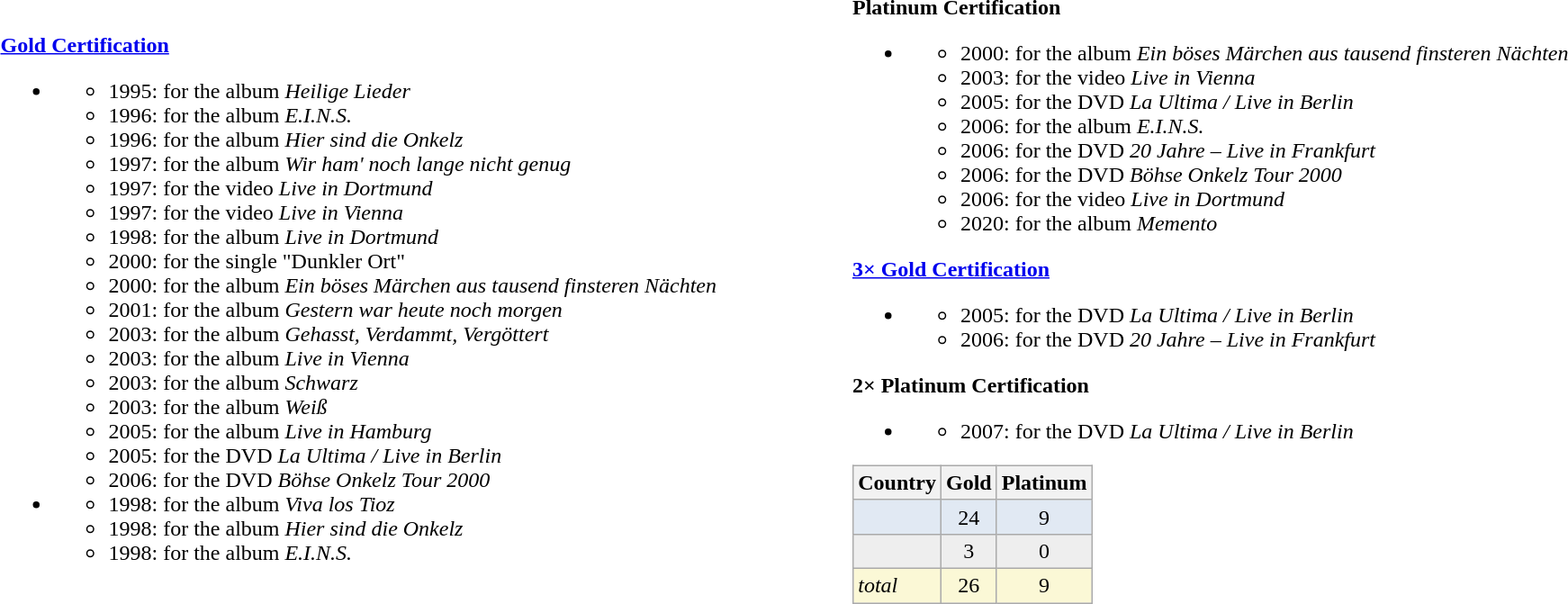<table class="toptextcells" style="width:100%;">
<tr>
<td><br><strong><a href='#'>Gold Certification</a></strong><ul><li><strong></strong><ul><li>1995: for the album <em>Heilige Lieder</em></li><li>1996: for the album <em>E.I.N.S.</em></li><li>1996: for the album <em>Hier sind die Onkelz</em></li><li>1997: for the album <em>Wir ham' noch lange nicht genug</em></li><li>1997: for the video <em>Live in Dortmund</em></li><li>1997: for the video <em>Live in Vienna</em></li><li>1998: for the album <em>Live in Dortmund</em></li><li>2000: for the single "Dunkler Ort"</li><li>2000: for the album <em>Ein böses Märchen aus tausend finsteren Nächten</em></li><li>2001: for the album <em>Gestern war heute noch morgen</em></li><li>2003: for the album <em>Gehasst, Verdammt, Vergöttert</em></li><li>2003: for the album <em>Live in Vienna</em></li><li>2003: for the album <em>Schwarz</em></li><li>2003: for the album <em>Weiß</em></li><li>2005: for the album <em>Live in Hamburg</em></li><li>2005: for the DVD <em>La Ultima / Live in Berlin</em></li><li>2006: for the DVD <em>Böhse Onkelz Tour 2000</em></li></ul></li><li><strong></strong><ul><li>1998: for the album <em>Viva los Tioz</em></li><li>1998: for the album <em>Hier sind die Onkelz</em></li><li>1998: for the album <em>E.I.N.S.</em></li></ul></li></ul></td>
<td><br><strong>Platinum Certification</strong><ul><li><strong></strong><ul><li>2000: for the album <em>Ein böses Märchen aus tausend finsteren Nächten</em></li><li>2003: for the video <em>Live in Vienna</em></li><li>2005: for the DVD <em>La Ultima / Live in Berlin</em></li><li>2006: for the album <em>E.I.N.S.</em></li><li>2006: for the DVD <em>20 Jahre – Live in Frankfurt</em></li><li>2006: for the DVD <em>Böhse Onkelz Tour 2000</em></li><li>2006: for the video <em>Live in Dortmund</em></li><li>2020: for the album <em>Memento</em></li></ul></li></ul><strong><a href='#'>3× Gold Certification</a></strong><ul><li><strong></strong><ul><li>2005: for the DVD <em>La Ultima / Live in Berlin</em></li><li>2006: for the DVD <em>20 Jahre – Live in Frankfurt</em></li></ul></li></ul><strong>2× Platinum Certification</strong><ul><li><strong></strong><ul><li>2007: for the DVD <em>La Ultima / Live in Berlin</em></li></ul></li></ul><table class="wikitable sortable">
<tr class="hintergrundfarbe8">
<th>Country</th>
<th>Gold</th>
<th>Platinum</th>
</tr>
<tr style="background:#e1e9f3;">
<td></td>
<td style="text-align:center;">24</td>
<td style="text-align:center;">9</td>
</tr>
<tr style="background:#eee;">
<td></td>
<td style="text-align:center;">3</td>
<td style="text-align:center;">0</td>
</tr>
<tr style="background:#fbf8d6;">
<td><em>total</em></td>
<td style="text-align:center;">26</td>
<td style="text-align:center;">9</td>
</tr>
</table>
</td>
</tr>
</table>
